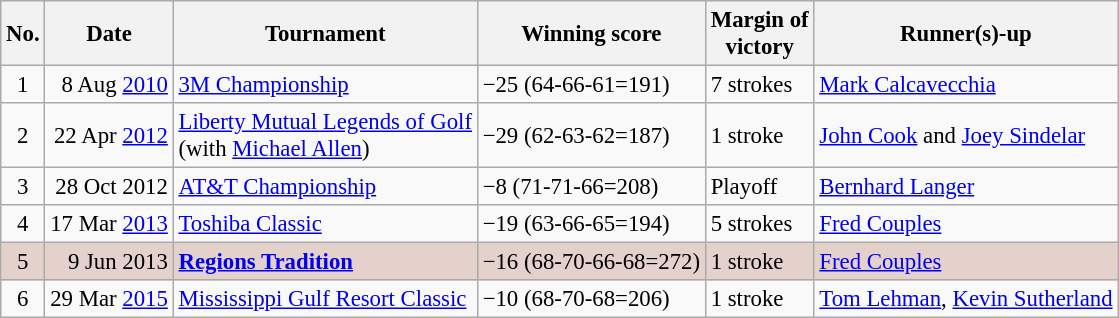<table class="wikitable" style="font-size:95%;">
<tr>
<th>No.</th>
<th>Date</th>
<th>Tournament</th>
<th>Winning score</th>
<th>Margin of<br>victory</th>
<th>Runner(s)-up</th>
</tr>
<tr>
<td align=center>1</td>
<td align=right>8 Aug <a href='#'>2010</a></td>
<td><a href='#'>3M Championship</a></td>
<td>−25 (64-66-61=191)</td>
<td>7 strokes</td>
<td> <a href='#'>Mark Calcavecchia</a></td>
</tr>
<tr>
<td align=center>2</td>
<td align=right>22 Apr <a href='#'>2012</a></td>
<td><a href='#'>Liberty Mutual Legends of Golf</a><br>(with  <a href='#'>Michael Allen</a>)</td>
<td>−29 (62-63-62=187)</td>
<td>1 stroke</td>
<td> <a href='#'>John Cook</a> and  <a href='#'>Joey Sindelar</a></td>
</tr>
<tr>
<td align=center>3</td>
<td align=right>28 Oct 2012</td>
<td><a href='#'>AT&T Championship</a></td>
<td>−8 (71-71-66=208)</td>
<td>Playoff</td>
<td> <a href='#'>Bernhard Langer</a></td>
</tr>
<tr>
<td align=center>4</td>
<td align=right>17 Mar <a href='#'>2013</a></td>
<td><a href='#'>Toshiba Classic</a></td>
<td>−19 (63-66-65=194)</td>
<td>5 strokes</td>
<td> <a href='#'>Fred Couples</a></td>
</tr>
<tr style="background:#e5d1cb;">
<td align=center>5</td>
<td align=right>9 Jun 2013</td>
<td><strong><a href='#'>Regions Tradition</a></strong></td>
<td>−16 (68-70-66-68=272)</td>
<td>1 stroke</td>
<td> <a href='#'>Fred Couples</a></td>
</tr>
<tr>
<td align=center>6</td>
<td align=right>29 Mar <a href='#'>2015</a></td>
<td><a href='#'>Mississippi Gulf Resort Classic</a></td>
<td>−10 (68-70-68=206)</td>
<td>1 stroke</td>
<td> <a href='#'>Tom Lehman</a>,  <a href='#'>Kevin Sutherland</a></td>
</tr>
</table>
